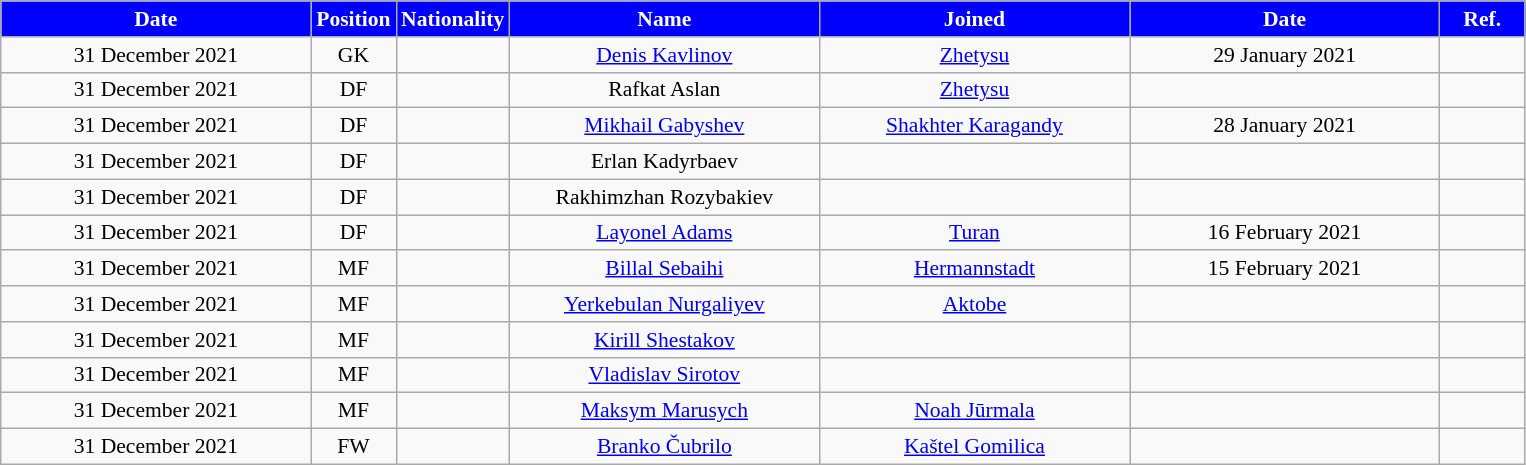<table class="wikitable"  style="text-align:center; font-size:90%; ">
<tr>
<th style="background:#0000ff; color:white; width:200px;">Date</th>
<th style="background:#0000ff; color:white; width:50px;">Position</th>
<th style="background:#0000ff; color:white; width:50px;">Nationality</th>
<th style="background:#0000ff; color:white; width:200px;">Name</th>
<th style="background:#0000ff; color:white; width:200px;">Joined</th>
<th style="background:#0000ff; color:white; width:200px;">Date</th>
<th style="background:#0000ff; color:white; width:50px;">Ref.</th>
</tr>
<tr>
<td>31 December 2021</td>
<td>GK</td>
<td></td>
<td><a href='#'>Denis Kavlinov</a></td>
<td><a href='#'>Zhetysu</a></td>
<td>29 January 2021</td>
<td></td>
</tr>
<tr>
<td>31 December 2021</td>
<td>DF</td>
<td></td>
<td>Rafkat Aslan</td>
<td><a href='#'>Zhetysu</a></td>
<td></td>
<td></td>
</tr>
<tr>
<td>31 December 2021</td>
<td>DF</td>
<td></td>
<td><a href='#'>Mikhail Gabyshev</a></td>
<td><a href='#'>Shakhter Karagandy</a></td>
<td>28 January 2021</td>
<td></td>
</tr>
<tr>
<td>31 December 2021</td>
<td>DF</td>
<td></td>
<td>Erlan Kadyrbaev</td>
<td></td>
<td></td>
<td></td>
</tr>
<tr>
<td>31 December 2021</td>
<td>DF</td>
<td></td>
<td>Rakhimzhan Rozybakiev</td>
<td></td>
<td></td>
<td></td>
</tr>
<tr>
<td>31 December 2021</td>
<td>DF</td>
<td></td>
<td><a href='#'>Layonel Adams</a></td>
<td><a href='#'>Turan</a></td>
<td>16 February 2021</td>
<td></td>
</tr>
<tr>
<td>31 December 2021</td>
<td>MF</td>
<td></td>
<td><a href='#'>Billal Sebaihi</a></td>
<td><a href='#'>Hermannstadt</a></td>
<td>15 February 2021</td>
<td></td>
</tr>
<tr>
<td>31 December 2021</td>
<td>MF</td>
<td></td>
<td><a href='#'>Yerkebulan Nurgaliyev</a></td>
<td><a href='#'>Aktobe</a></td>
<td></td>
<td></td>
</tr>
<tr>
<td>31 December 2021</td>
<td>MF</td>
<td></td>
<td><a href='#'>Kirill Shestakov</a></td>
<td></td>
<td></td>
<td></td>
</tr>
<tr>
<td>31 December 2021</td>
<td>MF</td>
<td></td>
<td><a href='#'>Vladislav Sirotov</a></td>
<td></td>
<td></td>
<td></td>
</tr>
<tr>
<td>31 December 2021</td>
<td>MF</td>
<td></td>
<td><a href='#'>Maksym Marusych</a></td>
<td><a href='#'>Noah Jūrmala</a></td>
<td></td>
<td></td>
</tr>
<tr>
<td>31 December 2021</td>
<td>FW</td>
<td></td>
<td><a href='#'>Branko Čubrilo</a></td>
<td><a href='#'>Kaštel Gomilica</a></td>
<td></td>
<td></td>
</tr>
</table>
